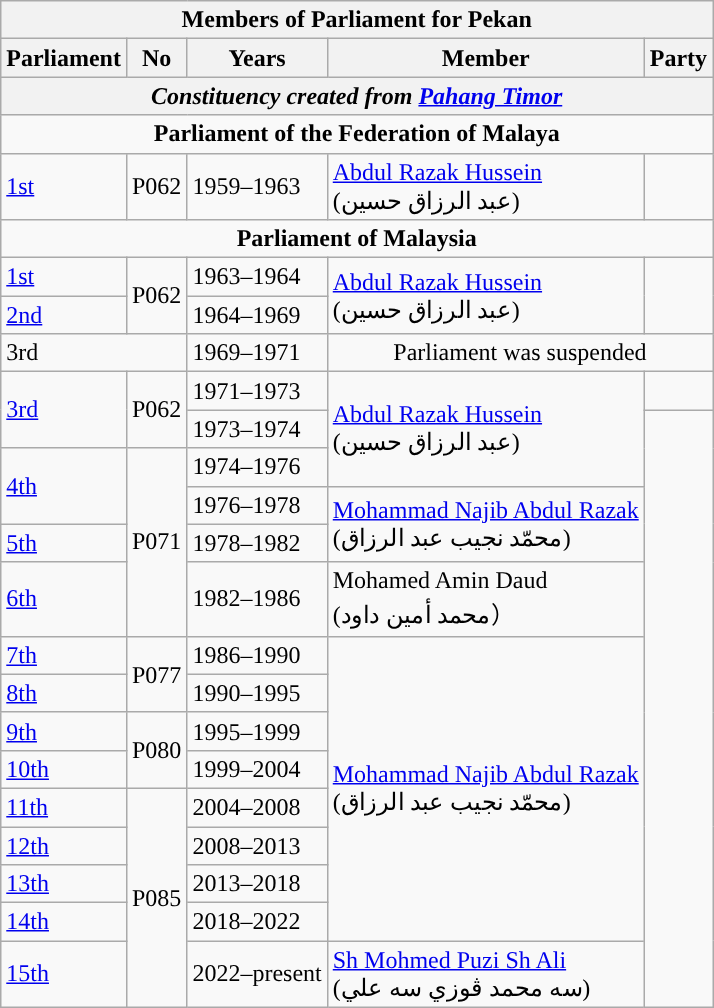<table class=wikitable>
<tr>
<th colspan="5">Members of Parliament for Pekan</th>
</tr>
<tr>
<th>Parliament</th>
<th>No</th>
<th>Years</th>
<th>Member</th>
<th>Party</th>
</tr>
<tr>
<th colspan="5" align="center"><em>Constituency created from <a href='#'>Pahang Timor</a></em></th>
</tr>
<tr>
<td colspan="5" align="center"><strong>Parliament of the Federation of Malaya</strong></td>
</tr>
<tr>
<td><a href='#'>1st</a></td>
<td>P062</td>
<td>1959–1963</td>
<td><a href='#'>Abdul Razak Hussein</a> <br> (عبد الرزاق حسين)</td>
<td></td>
</tr>
<tr>
<td colspan="5" align="center"><strong>Parliament of Malaysia</strong></td>
</tr>
<tr>
<td><a href='#'>1st</a></td>
<td rowspan="2">P062</td>
<td>1963–1964</td>
<td rowspan=2><a href='#'>Abdul Razak Hussein</a> <br> (عبد الرزاق حسين)</td>
<td rowspan="2"></td>
</tr>
<tr>
<td><a href='#'>2nd</a></td>
<td>1964–1969</td>
</tr>
<tr>
<td colspan="2">3rd</td>
<td>1969–1971</td>
<td colspan=2 align=center>Parliament was suspended</td>
</tr>
<tr>
<td rowspan=2><a href='#'>3rd</a></td>
<td rowspan="2">P062</td>
<td>1971–1973</td>
<td rowspan=3><a href='#'>Abdul Razak Hussein</a> <br> (عبد الرزاق حسين)</td>
<td></td>
</tr>
<tr>
<td>1973–1974</td>
<td rowspan="14"></td>
</tr>
<tr>
<td rowspan=2><a href='#'>4th</a></td>
<td rowspan="4">P071</td>
<td>1974–1976</td>
</tr>
<tr>
<td>1976–1978</td>
<td rowspan=2><a href='#'>Mohammad Najib Abdul Razak</a>  <br>(محمّد نجيب عبد الرزاق)</td>
</tr>
<tr>
<td><a href='#'>5th</a></td>
<td>1978–1982</td>
</tr>
<tr>
<td><a href='#'>6th</a></td>
<td>1982–1986</td>
<td>Mohamed Amin Daud  <br>(محمد أمين داود）</td>
</tr>
<tr>
<td><a href='#'>7th</a></td>
<td rowspan="2">P077</td>
<td>1986–1990</td>
<td rowspan="8"><a href='#'>Mohammad Najib Abdul Razak</a>  <br>(محمّد نجيب عبد الرزاق)</td>
</tr>
<tr>
<td><a href='#'>8th</a></td>
<td>1990–1995</td>
</tr>
<tr>
<td><a href='#'>9th</a></td>
<td rowspan="2">P080</td>
<td>1995–1999</td>
</tr>
<tr>
<td><a href='#'>10th</a></td>
<td>1999–2004</td>
</tr>
<tr>
<td><a href='#'>11th</a></td>
<td rowspan="5">P085</td>
<td>2004–2008</td>
</tr>
<tr>
<td><a href='#'>12th</a></td>
<td>2008–2013</td>
</tr>
<tr>
<td><a href='#'>13th</a></td>
<td>2013–2018</td>
</tr>
<tr>
<td><a href='#'>14th</a></td>
<td>2018–2022</td>
</tr>
<tr>
<td><a href='#'>15th</a></td>
<td>2022–present</td>
<td><a href='#'>Sh Mohmed Puzi Sh Ali</a>  <br>(سه محمد ڤوزي سه علي)</td>
</tr>
</table>
